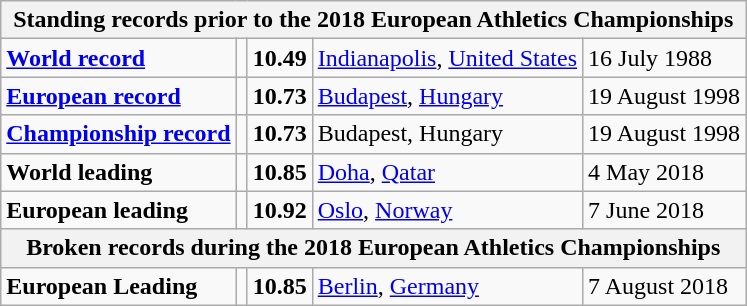<table class="wikitable">
<tr>
<th colspan="5">Standing records prior to the 2018 European Athletics Championships</th>
</tr>
<tr>
<td><strong><a href='#'>World record</a></strong></td>
<td></td>
<td><strong>10.49</strong></td>
<td><a href='#'>Indianapolis</a>, <a href='#'>United States</a></td>
<td>16 July 1988</td>
</tr>
<tr>
<td><strong><a href='#'>European record</a></strong></td>
<td></td>
<td><strong>10.73</strong></td>
<td><a href='#'>Budapest</a>, <a href='#'>Hungary</a></td>
<td>19 August 1998</td>
</tr>
<tr>
<td><strong><a href='#'>Championship record</a></strong></td>
<td></td>
<td><strong>10.73</strong></td>
<td>Budapest, Hungary</td>
<td>19 August 1998</td>
</tr>
<tr>
<td><strong>World leading</strong></td>
<td></td>
<td><strong>10.85</strong></td>
<td><a href='#'>Doha</a>, <a href='#'>Qatar</a></td>
<td>4 May 2018</td>
</tr>
<tr>
<td><strong>European leading</strong></td>
<td></td>
<td><strong>10.92</strong></td>
<td><a href='#'>Oslo</a>, <a href='#'>Norway</a></td>
<td>7 June 2018</td>
</tr>
<tr>
<th colspan="5">Broken records during the 2018 European Athletics Championships</th>
</tr>
<tr>
<td><strong>European Leading</strong></td>
<td></td>
<td><strong>10.85</strong></td>
<td><a href='#'>Berlin</a>, <a href='#'>Germany</a></td>
<td>7 August 2018</td>
</tr>
</table>
